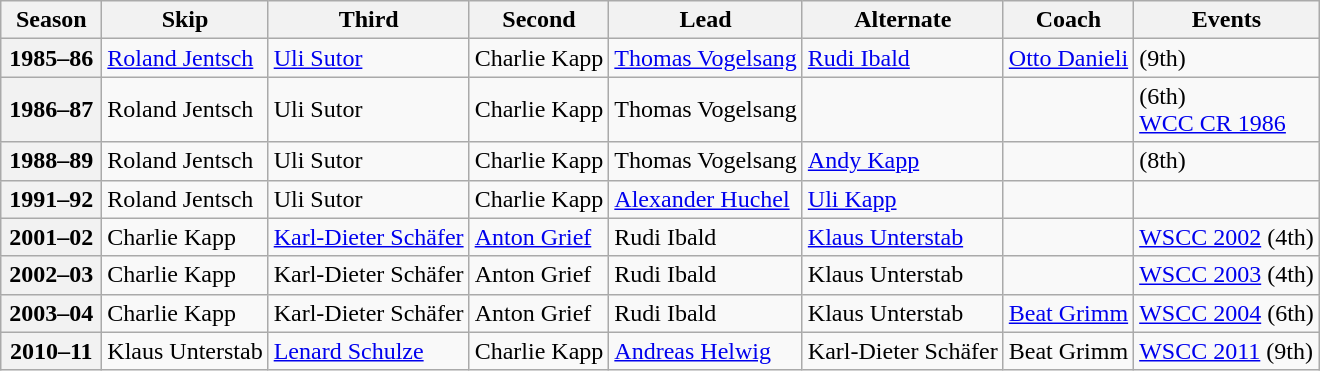<table class="wikitable">
<tr>
<th scope="col" width=60>Season</th>
<th scope="col">Skip</th>
<th scope="col">Third</th>
<th scope="col">Second</th>
<th scope="col">Lead</th>
<th scope="col">Alternate</th>
<th scope="col">Coach</th>
<th scope="col">Events</th>
</tr>
<tr>
<th scope="row">1985–86</th>
<td><a href='#'>Roland Jentsch</a></td>
<td><a href='#'>Uli Sutor</a></td>
<td>Charlie Kapp</td>
<td><a href='#'>Thomas Vogelsang</a></td>
<td><a href='#'>Rudi Ibald</a></td>
<td><a href='#'>Otto Danieli</a></td>
<td> (9th)</td>
</tr>
<tr>
<th scope="row">1986–87</th>
<td>Roland Jentsch</td>
<td>Uli Sutor</td>
<td>Charlie Kapp</td>
<td>Thomas Vogelsang</td>
<td></td>
<td></td>
<td> (6th)<br><a href='#'>WCC CR 1986</a> </td>
</tr>
<tr>
<th scope="row">1988–89</th>
<td>Roland Jentsch</td>
<td>Uli Sutor</td>
<td>Charlie Kapp</td>
<td>Thomas Vogelsang</td>
<td><a href='#'>Andy Kapp</a></td>
<td></td>
<td> (8th)</td>
</tr>
<tr>
<th scope="row">1991–92</th>
<td>Roland Jentsch</td>
<td>Uli Sutor</td>
<td>Charlie Kapp</td>
<td><a href='#'>Alexander Huchel</a></td>
<td><a href='#'>Uli Kapp</a></td>
<td></td>
<td> </td>
</tr>
<tr>
<th scope="row">2001–02</th>
<td>Charlie Kapp</td>
<td><a href='#'>Karl-Dieter Schäfer</a></td>
<td><a href='#'>Anton Grief</a></td>
<td>Rudi Ibald</td>
<td><a href='#'>Klaus Unterstab</a></td>
<td></td>
<td><a href='#'>WSCC 2002</a> (4th)</td>
</tr>
<tr>
<th scope="row">2002–03</th>
<td>Charlie Kapp</td>
<td>Karl-Dieter Schäfer</td>
<td>Anton Grief</td>
<td>Rudi Ibald</td>
<td>Klaus Unterstab</td>
<td></td>
<td><a href='#'>WSCC 2003</a> (4th)</td>
</tr>
<tr>
<th scope="row">2003–04</th>
<td>Charlie Kapp</td>
<td>Karl-Dieter Schäfer</td>
<td>Anton Grief</td>
<td>Rudi Ibald</td>
<td>Klaus Unterstab</td>
<td><a href='#'>Beat Grimm</a></td>
<td><a href='#'>WSCC 2004</a> (6th)</td>
</tr>
<tr>
<th scope="row">2010–11</th>
<td>Klaus Unterstab</td>
<td><a href='#'>Lenard Schulze</a></td>
<td>Charlie Kapp</td>
<td><a href='#'>Andreas Helwig</a></td>
<td>Karl-Dieter Schäfer</td>
<td>Beat Grimm</td>
<td><a href='#'>WSCC 2011</a> (9th)</td>
</tr>
</table>
